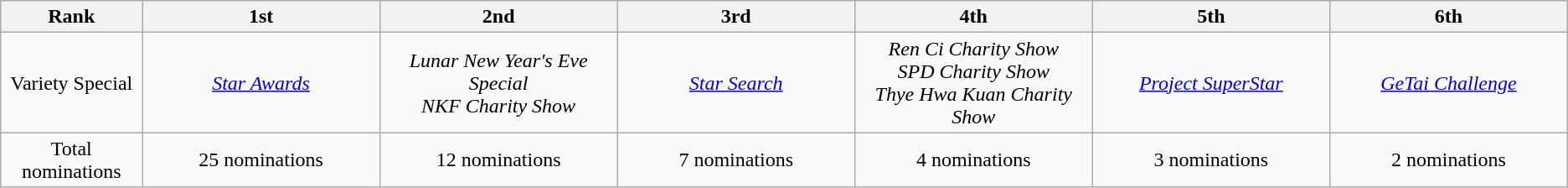<table class="wikitable" border="1">
<tr>
<th width="110">Rank</th>
<th width="200">1st</th>
<th width="200">2nd</th>
<th width="200">3rd</th>
<th width="200">4th</th>
<th width="200">5th</th>
<th width="200">6th</th>
</tr>
<tr align=center>
<td>Variety Special</td>
<td><em><a href='#'>Star Awards</a></em></td>
<td><em>Lunar New Year's Eve Special</em> <br> <em>NKF Charity Show</em></td>
<td><em><a href='#'>Star Search</a></em></td>
<td><em>Ren Ci Charity Show</em> <br> <em>SPD Charity Show</em> <br> <em>Thye Hwa Kuan Charity Show</em></td>
<td><em><a href='#'>Project SuperStar</a></em></td>
<td><em><a href='#'>GeTai Challenge</a></em></td>
</tr>
<tr align=center>
<td>Total nominations</td>
<td>25 nominations</td>
<td>12 nominations</td>
<td>7 nominations</td>
<td>4 nominations</td>
<td>3 nominations</td>
<td>2 nominations</td>
</tr>
</table>
